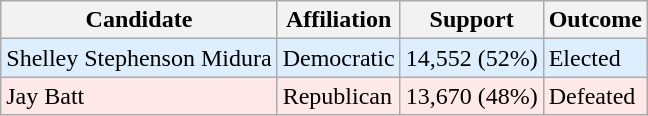<table class="wikitable">
<tr>
<th>Candidate</th>
<th>Affiliation</th>
<th>Support</th>
<th>Outcome</th>
</tr>
<tr style="background:#def;">
<td>Shelley Stephenson Midura</td>
<td>Democratic</td>
<td>14,552 (52%)</td>
<td>Elected</td>
</tr>
<tr style="background:#ffe8e8;">
<td>Jay Batt</td>
<td>Republican</td>
<td>13,670 (48%)</td>
<td>Defeated</td>
</tr>
</table>
